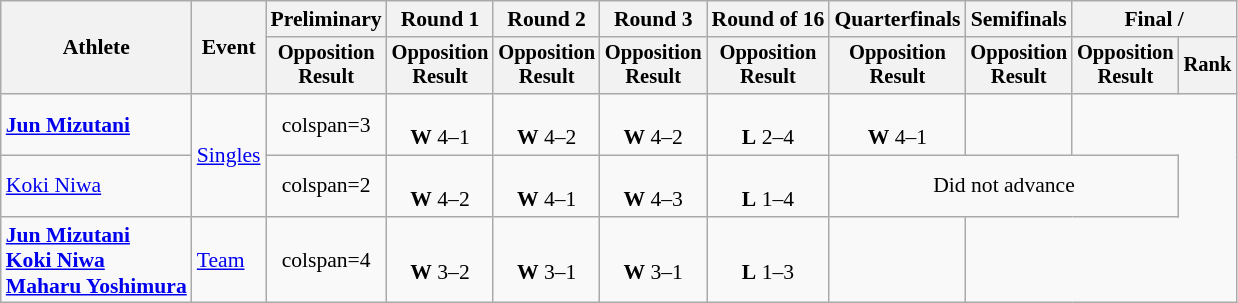<table class="wikitable" style="font-size:90%;">
<tr>
<th rowspan=2>Athlete</th>
<th rowspan=2>Event</th>
<th>Preliminary</th>
<th>Round 1</th>
<th>Round 2</th>
<th>Round 3</th>
<th>Round of 16</th>
<th>Quarterfinals</th>
<th>Semifinals</th>
<th colspan=2>Final / </th>
</tr>
<tr style="font-size:95%">
<th>Opposition<br>Result</th>
<th>Opposition<br>Result</th>
<th>Opposition<br>Result</th>
<th>Opposition<br>Result</th>
<th>Opposition<br>Result</th>
<th>Opposition<br>Result</th>
<th>Opposition<br>Result</th>
<th>Opposition<br>Result</th>
<th>Rank</th>
</tr>
<tr align=center>
<td align=left><strong><a href='#'>Jun Mizutani</a></strong></td>
<td align=left rowspan=2><a href='#'>Singles</a></td>
<td>colspan=3 </td>
<td><br><strong>W</strong> 4–1</td>
<td><br><strong>W</strong> 4–2</td>
<td><br><strong>W</strong> 4–2</td>
<td><br><strong>L</strong> 2–4</td>
<td><br><strong>W</strong> 4–1</td>
<td></td>
</tr>
<tr align=center>
<td align=left><a href='#'>Koki Niwa</a></td>
<td>colspan=2 </td>
<td><br><strong>W</strong> 4–2</td>
<td><br><strong>W</strong> 4–1</td>
<td><br><strong>W</strong> 4–3</td>
<td><br><strong>L</strong> 1–4</td>
<td colspan=3>Did not advance</td>
</tr>
<tr align=center>
<td align=left><strong><a href='#'>Jun Mizutani</a><br><a href='#'>Koki Niwa</a><br><a href='#'>Maharu Yoshimura</a></strong></td>
<td align=left><a href='#'>Team</a></td>
<td>colspan=4 </td>
<td><br><strong>W</strong> 3–2</td>
<td><br><strong>W</strong> 3–1</td>
<td><br><strong>W</strong> 3–1</td>
<td><br><strong>L</strong> 1–3</td>
<td></td>
</tr>
</table>
